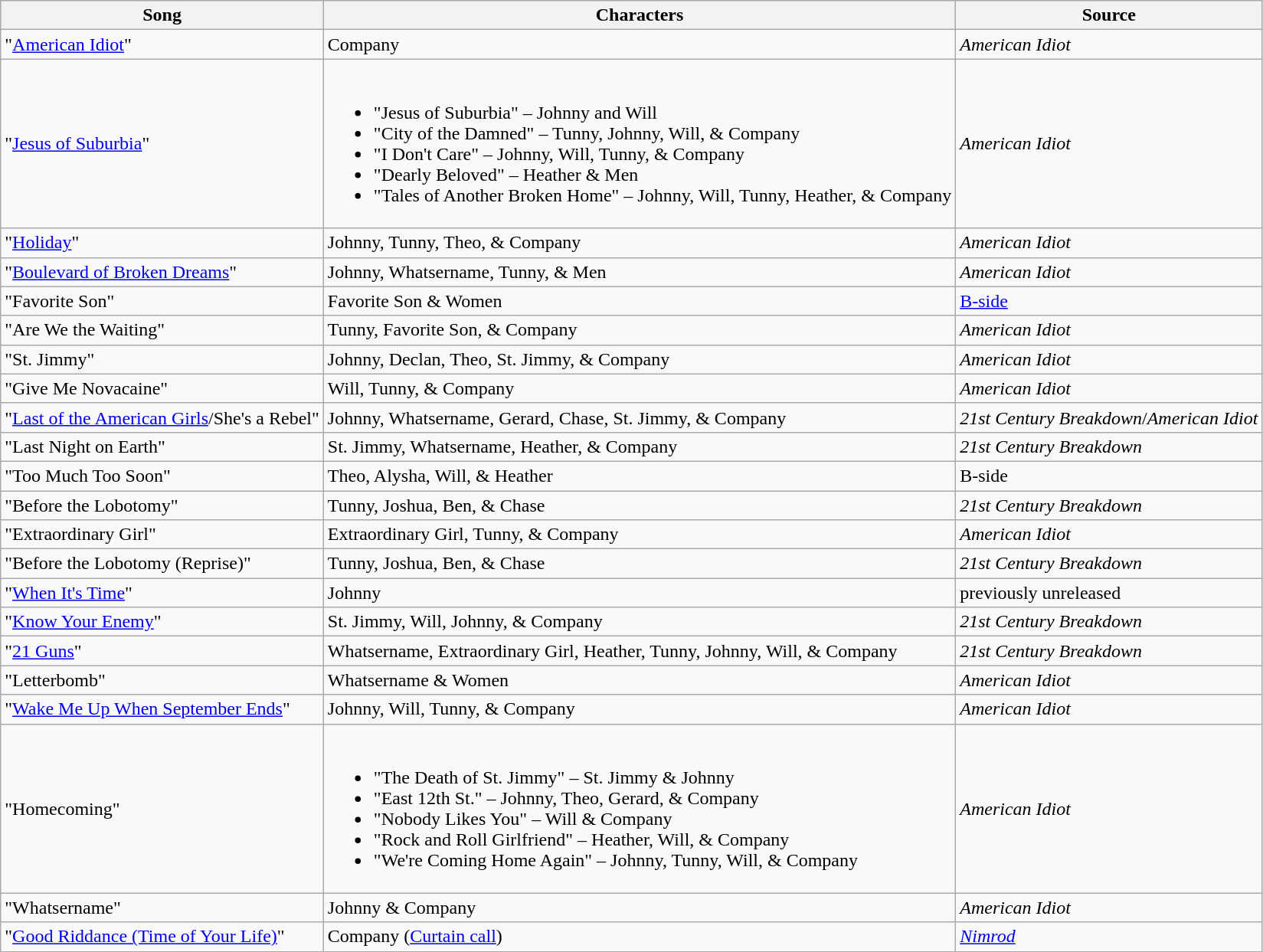<table class="wikitable sortable">
<tr>
<th>Song</th>
<th>Characters</th>
<th>Source</th>
</tr>
<tr>
<td>"<a href='#'>American Idiot</a>"</td>
<td>Company</td>
<td><em>American Idiot</em></td>
</tr>
<tr>
<td>"<a href='#'>Jesus of Suburbia</a>"</td>
<td><br><ul><li>"Jesus of Suburbia" – Johnny and Will</li><li>"City of the Damned" – Tunny, Johnny, Will, & Company</li><li>"I Don't Care" – Johnny, Will, Tunny, & Company</li><li>"Dearly Beloved" – Heather & Men</li><li>"Tales of Another Broken Home" – Johnny, Will, Tunny, Heather, & Company</li></ul></td>
<td><em>American Idiot</em></td>
</tr>
<tr>
<td>"<a href='#'>Holiday</a>"</td>
<td>Johnny, Tunny, Theo, & Company</td>
<td><em>American Idiot</em></td>
</tr>
<tr>
<td>"<a href='#'>Boulevard of Broken Dreams</a>"</td>
<td>Johnny, Whatsername, Tunny, & Men</td>
<td><em>American Idiot</em></td>
</tr>
<tr>
<td>"Favorite Son"</td>
<td>Favorite Son & Women</td>
<td><a href='#'>B-side</a></td>
</tr>
<tr>
<td>"Are We the Waiting"</td>
<td>Tunny, Favorite Son, & Company</td>
<td><em>American Idiot</em></td>
</tr>
<tr>
<td>"St. Jimmy"</td>
<td>Johnny, Declan, Theo, St. Jimmy, & Company</td>
<td><em>American Idiot</em></td>
</tr>
<tr>
<td>"Give Me Novacaine"</td>
<td>Will, Tunny, & Company</td>
<td><em>American Idiot</em></td>
</tr>
<tr>
<td>"<a href='#'>Last of the American Girls</a>/She's a Rebel"</td>
<td>Johnny, Whatsername, Gerard, Chase, St. Jimmy, & Company</td>
<td><em>21st Century Breakdown</em>/<em>American Idiot</em></td>
</tr>
<tr>
<td>"Last Night on Earth"</td>
<td>St. Jimmy, Whatsername, Heather, & Company</td>
<td><em>21st Century Breakdown</em></td>
</tr>
<tr>
<td>"Too Much Too Soon"</td>
<td>Theo, Alysha, Will, & Heather</td>
<td>B-side</td>
</tr>
<tr>
<td>"Before the Lobotomy"</td>
<td>Tunny, Joshua, Ben, & Chase</td>
<td><em>21st Century Breakdown</em></td>
</tr>
<tr>
<td>"Extraordinary Girl"</td>
<td>Extraordinary Girl, Tunny, & Company</td>
<td><em>American Idiot</em></td>
</tr>
<tr>
<td>"Before the Lobotomy (Reprise)"</td>
<td>Tunny, Joshua, Ben, & Chase</td>
<td><em>21st Century Breakdown</em></td>
</tr>
<tr>
<td>"<a href='#'>When It's Time</a>"</td>
<td>Johnny</td>
<td>previously unreleased</td>
</tr>
<tr>
<td>"<a href='#'>Know Your Enemy</a>"</td>
<td>St. Jimmy, Will, Johnny, & Company</td>
<td><em>21st Century Breakdown</em></td>
</tr>
<tr>
<td>"<a href='#'>21 Guns</a>"</td>
<td>Whatsername, Extraordinary Girl, Heather, Tunny, Johnny, Will, & Company</td>
<td><em>21st Century Breakdown</em></td>
</tr>
<tr>
<td>"Letterbomb"</td>
<td>Whatsername & Women</td>
<td><em>American Idiot</em></td>
</tr>
<tr>
<td>"<a href='#'>Wake Me Up When September Ends</a>"</td>
<td>Johnny, Will, Tunny, & Company</td>
<td><em>American Idiot</em></td>
</tr>
<tr>
<td>"Homecoming"</td>
<td><br><ul><li>"The Death of St. Jimmy" – St. Jimmy & Johnny</li><li>"East 12th St." – Johnny, Theo, Gerard, & Company</li><li>"Nobody Likes You" – Will & Company</li><li>"Rock and Roll Girlfriend" – Heather, Will, & Company</li><li>"We're Coming Home Again" – Johnny, Tunny, Will, & Company</li></ul></td>
<td><em>American Idiot</em></td>
</tr>
<tr>
<td>"Whatsername"</td>
<td>Johnny & Company</td>
<td><em>American Idiot</em></td>
</tr>
<tr>
<td>"<a href='#'>Good Riddance (Time of Your Life)</a>"</td>
<td>Company (<a href='#'>Curtain call</a>)</td>
<td><a href='#'><em>Nimrod</em></a></td>
</tr>
</table>
